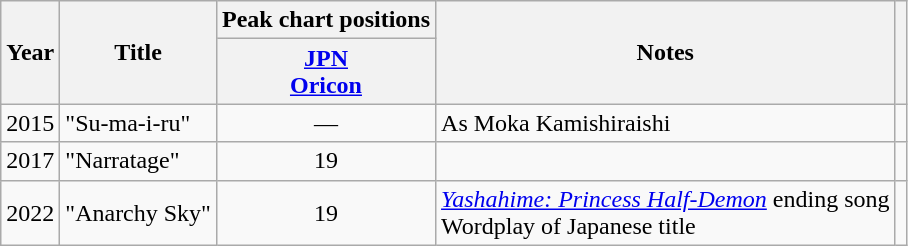<table class="wikitable">
<tr>
<th rowspan="2">Year</th>
<th rowspan="2">Title</th>
<th>Peak chart positions</th>
<th rowspan="2">Notes</th>
<th rowspan="2"></th>
</tr>
<tr>
<th><a href='#'>JPN</a><br><a href='#'>Oricon</a></th>
</tr>
<tr>
<td>2015</td>
<td>"Su-ma-i-ru"</td>
<td align="center">—</td>
<td>As Moka Kamishiraishi</td>
<td></td>
</tr>
<tr>
<td>2017</td>
<td>"Narratage"</td>
<td align="center">19</td>
<td></td>
<td></td>
</tr>
<tr>
<td>2022</td>
<td>"Anarchy Sky"</td>
<td align="center">19</td>
<td><em><a href='#'>Yashahime: Princess Half-Demon</a></em> ending song<br>Wordplay of Japanese title </td>
<td></td>
</tr>
</table>
